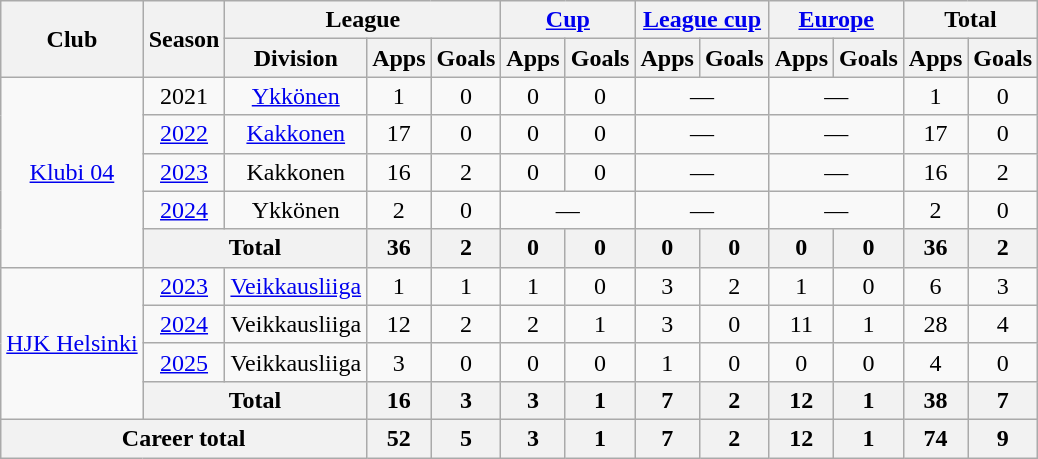<table class="wikitable" style="text-align:center">
<tr>
<th rowspan="2">Club</th>
<th rowspan="2">Season</th>
<th colspan="3">League</th>
<th colspan="2"><a href='#'>Cup</a></th>
<th colspan="2"><a href='#'>League cup</a></th>
<th colspan="2"><a href='#'>Europe</a></th>
<th colspan="2">Total</th>
</tr>
<tr>
<th>Division</th>
<th>Apps</th>
<th>Goals</th>
<th>Apps</th>
<th>Goals</th>
<th>Apps</th>
<th>Goals</th>
<th>Apps</th>
<th>Goals</th>
<th>Apps</th>
<th>Goals</th>
</tr>
<tr>
<td rowspan="5"><a href='#'>Klubi 04</a></td>
<td>2021</td>
<td><a href='#'>Ykkönen</a></td>
<td>1</td>
<td>0</td>
<td>0</td>
<td>0</td>
<td colspan="2">—</td>
<td colspan="2">—</td>
<td>1</td>
<td>0</td>
</tr>
<tr>
<td><a href='#'>2022</a></td>
<td><a href='#'>Kakkonen</a></td>
<td>17</td>
<td>0</td>
<td>0</td>
<td>0</td>
<td colspan="2">—</td>
<td colspan="2">—</td>
<td>17</td>
<td>0</td>
</tr>
<tr>
<td><a href='#'>2023</a></td>
<td>Kakkonen</td>
<td>16</td>
<td>2</td>
<td>0</td>
<td>0</td>
<td colspan="2">—</td>
<td colspan="2">—</td>
<td>16</td>
<td>2</td>
</tr>
<tr>
<td><a href='#'>2024</a></td>
<td>Ykkönen</td>
<td>2</td>
<td>0</td>
<td colspan="2">—</td>
<td colspan="2">—</td>
<td colspan="2">—</td>
<td>2</td>
<td>0</td>
</tr>
<tr>
<th colspan="2">Total</th>
<th>36</th>
<th>2</th>
<th>0</th>
<th>0</th>
<th>0</th>
<th>0</th>
<th>0</th>
<th>0</th>
<th>36</th>
<th>2</th>
</tr>
<tr>
<td rowspan="4"><a href='#'>HJK Helsinki</a></td>
<td><a href='#'>2023</a></td>
<td><a href='#'>Veikkausliiga</a></td>
<td>1</td>
<td>1</td>
<td>1</td>
<td>0</td>
<td>3</td>
<td>2</td>
<td>1</td>
<td>0</td>
<td>6</td>
<td>3</td>
</tr>
<tr>
<td><a href='#'>2024</a></td>
<td>Veikkausliiga</td>
<td>12</td>
<td>2</td>
<td>2</td>
<td>1</td>
<td>3</td>
<td>0</td>
<td>11</td>
<td>1</td>
<td>28</td>
<td>4</td>
</tr>
<tr>
<td><a href='#'>2025</a></td>
<td>Veikkausliiga</td>
<td>3</td>
<td>0</td>
<td>0</td>
<td>0</td>
<td>1</td>
<td>0</td>
<td>0</td>
<td>0</td>
<td>4</td>
<td>0</td>
</tr>
<tr>
<th colspan="2">Total</th>
<th>16</th>
<th>3</th>
<th>3</th>
<th>1</th>
<th>7</th>
<th>2</th>
<th>12</th>
<th>1</th>
<th>38</th>
<th>7</th>
</tr>
<tr>
<th colspan="3">Career total</th>
<th>52</th>
<th>5</th>
<th>3</th>
<th>1</th>
<th>7</th>
<th>2</th>
<th>12</th>
<th>1</th>
<th>74</th>
<th>9</th>
</tr>
</table>
